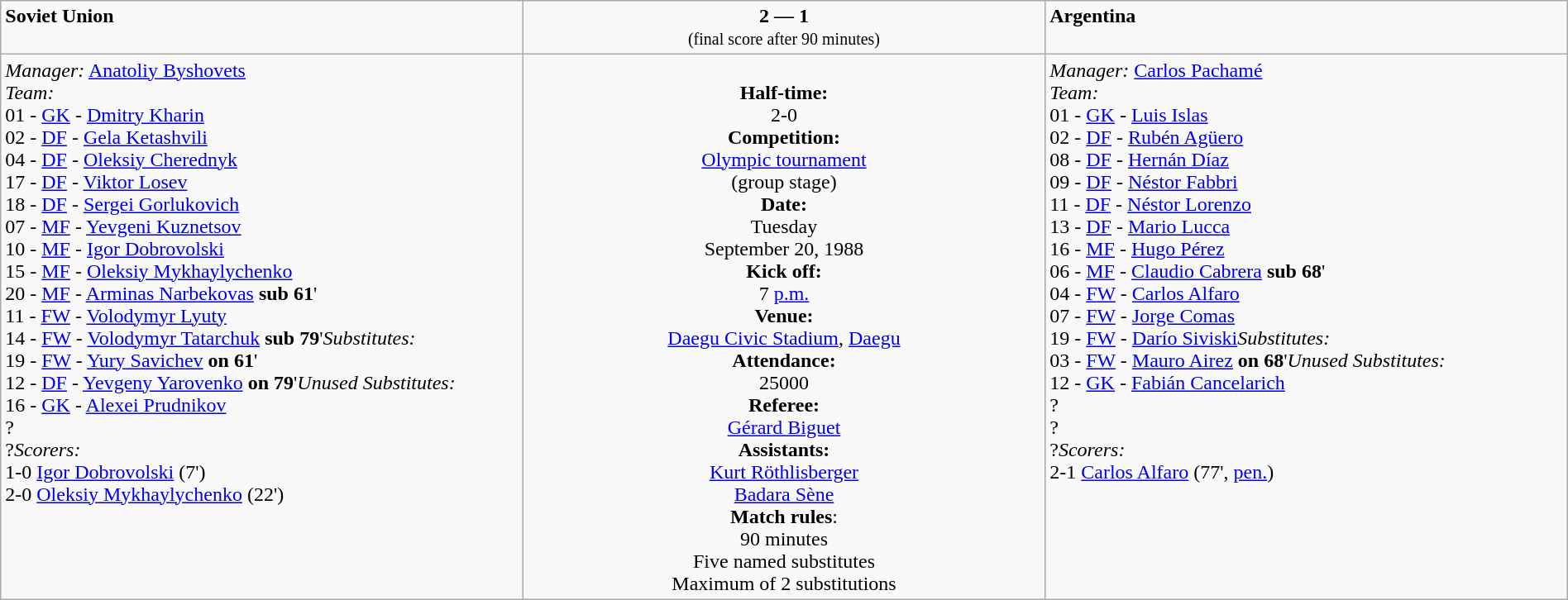<table border=0 class="wikitable" width=100%>
<tr>
<td width=33% valign=top><span> <strong>Soviet Union</strong></span></td>
<td width=33% valign=top align=center><span><strong>2 — 1</strong></span><br><small>(final score after 90 minutes)</small></td>
<td width=33% valign=top><span>  <strong>Argentina</strong></span></td>
</tr>
<tr>
<td valign=top><em>Manager:</em>  <a href='#'>Anatoliy Byshovets</a><br><em>Team:</em>
<br>01 - <a href='#'>GK</a> - <a href='#'>Dmitry Kharin</a>
<br>02 - <a href='#'>DF</a> - <a href='#'>Gela Ketashvili</a>
<br>04 - <a href='#'>DF</a> - <a href='#'>Oleksiy Cherednyk</a> 
<br>17 - <a href='#'>DF</a> - <a href='#'>Viktor Losev</a>
<br>18 - <a href='#'>DF</a> - <a href='#'>Sergei Gorlukovich</a>
<br>07 - <a href='#'>MF</a> - <a href='#'>Yevgeni Kuznetsov</a>
<br>10 - <a href='#'>MF</a> - <a href='#'>Igor Dobrovolski</a> 
<br>15 - <a href='#'>MF</a> - <a href='#'>Oleksiy Mykhaylychenko</a> 
<br>20 - <a href='#'>MF</a> - <a href='#'>Arminas Narbekovas</a> <strong>sub 61</strong>'
<br>11 - <a href='#'>FW</a> - <a href='#'>Volodymyr Lyuty</a>
<br>14 - <a href='#'>FW</a> - <a href='#'>Volodymyr Tatarchuk</a> <strong>sub 79</strong>'<em>Substitutes:</em>
<br>19 - <a href='#'>FW</a> - <a href='#'>Yury Savichev</a> <strong>on 61</strong>'
<br>12 - <a href='#'>DF</a> - <a href='#'>Yevgeny Yarovenko</a> <strong>on 79</strong>'<em>Unused Substitutes:</em>
<br>16 - <a href='#'>GK</a> - <a href='#'>Alexei Prudnikov</a>
<br>?
<br>?<em>Scorers:</em>
<br>1-0 <a href='#'>Igor Dobrovolski</a> (7')
<br>2-0 <a href='#'>Oleksiy Mykhaylychenko</a> (22')</td>
<td valign=middle align=center><br><strong>Half-time:</strong><br>2-0<br><strong>Competition:</strong><br><a href='#'>Olympic tournament</a><br> (group stage)<br><strong>Date:</strong><br>Tuesday<br>September 20, 1988<br><strong>Kick off:</strong><br>7 <a href='#'>p.m.</a><br><strong>Venue:</strong><br><a href='#'>Daegu Civic Stadium</a>, <a href='#'>Daegu</a><br><strong>Attendance:</strong><br> 25000<br><strong>Referee:</strong><br><a href='#'>Gérard Biguet</a> <br><strong>Assistants:</strong><br><a href='#'>Kurt Röthlisberger</a> <br><a href='#'>Badara Sène</a> <br><strong>Match rules</strong>:<br>90 minutes<br>Five named substitutes<br>Maximum of 2 substitutions
</td>
<td valign=top><em>Manager:</em>  <a href='#'>Carlos Pachamé</a><br><em>Team:</em>
<br>01 - <a href='#'>GK</a> - <a href='#'>Luis Islas</a>
<br>02 - <a href='#'>DF</a> - <a href='#'>Rubén Agüero</a>
<br>08 - <a href='#'>DF</a> - <a href='#'>Hernán Díaz</a>
<br>09 - <a href='#'>DF</a> - <a href='#'>Néstor Fabbri</a>
<br>11 - <a href='#'>DF</a> - <a href='#'>Néstor Lorenzo</a>
<br>13 - <a href='#'>DF</a> - <a href='#'>Mario Lucca</a>
<br>16 - <a href='#'>MF</a> - <a href='#'>Hugo Pérez</a>
<br>06 - <a href='#'>MF</a> - <a href='#'>Claudio Cabrera</a> <strong>sub 68</strong>'
<br>04 - <a href='#'>FW</a> - <a href='#'>Carlos Alfaro</a>
<br>07 - <a href='#'>FW</a> - <a href='#'>Jorge Comas</a>
<br>19 - <a href='#'>FW</a> - <a href='#'>Darío Siviski</a><em>Substitutes:</em>
<br>03 - <a href='#'>FW</a> - <a href='#'>Mauro Airez</a> <strong>on 68</strong>'<em>Unused Substitutes:</em>
<br>12 - <a href='#'>GK</a> - <a href='#'>Fabián Cancelarich</a>
<br>?
<br>?
<br>?<em>Scorers:</em>
<br>2-1 <a href='#'>Carlos Alfaro</a> (77', <a href='#'>pen.</a>)</td>
</tr>
</table>
